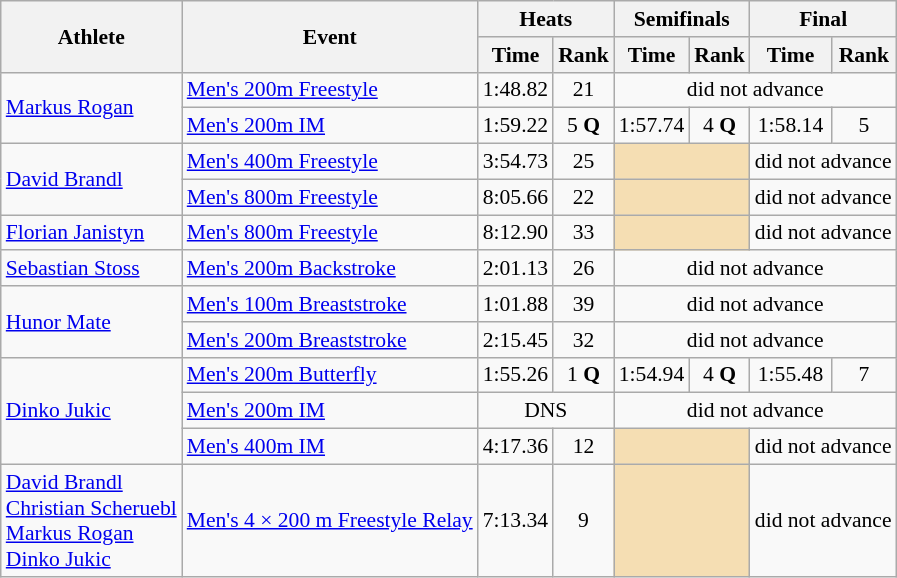<table class=wikitable style="font-size:90%">
<tr>
<th rowspan="2">Athlete</th>
<th rowspan="2">Event</th>
<th colspan="2">Heats</th>
<th colspan="2">Semifinals</th>
<th colspan="2">Final</th>
</tr>
<tr>
<th>Time</th>
<th>Rank</th>
<th>Time</th>
<th>Rank</th>
<th>Time</th>
<th>Rank</th>
</tr>
<tr>
<td rowspan="2"><a href='#'>Markus Rogan</a></td>
<td><a href='#'>Men's 200m Freestyle</a></td>
<td align=center>1:48.82</td>
<td align=center>21</td>
<td align=center colspan=4>did not advance</td>
</tr>
<tr>
<td><a href='#'>Men's 200m IM</a></td>
<td align=center>1:59.22</td>
<td align=center>5 <strong>Q</strong></td>
<td align=center>1:57.74</td>
<td align=center>4 <strong>Q</strong></td>
<td align=center>1:58.14</td>
<td align=center>5</td>
</tr>
<tr>
<td rowspan="2"><a href='#'>David Brandl</a></td>
<td><a href='#'>Men's 400m Freestyle</a></td>
<td align=center>3:54.73</td>
<td align=center>25</td>
<td colspan= 2 bgcolor="wheat"></td>
<td align=center colspan=2>did not advance</td>
</tr>
<tr>
<td><a href='#'>Men's 800m Freestyle</a></td>
<td align=center>8:05.66</td>
<td align=center>22</td>
<td colspan= 2 bgcolor="wheat"></td>
<td align=center colspan=2>did not advance</td>
</tr>
<tr>
<td rowspan="1"><a href='#'>Florian Janistyn</a></td>
<td><a href='#'>Men's 800m Freestyle</a></td>
<td align=center>8:12.90</td>
<td align=center>33</td>
<td colspan= 2 bgcolor="wheat"></td>
<td align=center colspan=2>did not advance</td>
</tr>
<tr>
<td rowspan="1"><a href='#'>Sebastian Stoss</a></td>
<td><a href='#'>Men's 200m Backstroke</a></td>
<td align=center>2:01.13</td>
<td align=center>26</td>
<td align=center colspan=4>did not advance</td>
</tr>
<tr>
<td rowspan="2"><a href='#'>Hunor Mate</a></td>
<td><a href='#'>Men's 100m Breaststroke</a></td>
<td align=center>1:01.88</td>
<td align=center>39</td>
<td align=center colspan=4>did not advance</td>
</tr>
<tr>
<td><a href='#'>Men's 200m Breaststroke</a></td>
<td align=center>2:15.45</td>
<td align=center>32</td>
<td align=center colspan=4>did not advance</td>
</tr>
<tr>
<td rowspan="3"><a href='#'>Dinko Jukic</a></td>
<td><a href='#'>Men's 200m Butterfly</a></td>
<td align=center>1:55.26</td>
<td align=center>1 <strong>Q</strong></td>
<td align=center>1:54.94</td>
<td align=center>4 <strong>Q</strong></td>
<td align=center>1:55.48</td>
<td align=center>7</td>
</tr>
<tr>
<td><a href='#'>Men's 200m IM</a></td>
<td align=center colspan=2>DNS</td>
<td align=center colspan=4>did not advance</td>
</tr>
<tr>
<td><a href='#'>Men's 400m IM</a></td>
<td align=center>4:17.36</td>
<td align=center>12</td>
<td colspan= 2 bgcolor="wheat"></td>
<td align=center colspan=2>did not advance</td>
</tr>
<tr>
<td rowspan="1"><a href='#'>David Brandl</a><br><a href='#'>Christian Scheruebl</a><br><a href='#'>Markus Rogan</a><br><a href='#'>Dinko Jukic</a></td>
<td><a href='#'>Men's 4 × 200 m Freestyle Relay</a></td>
<td align=center>7:13.34</td>
<td align=center>9</td>
<td colspan= 2 bgcolor="wheat"></td>
<td align=center colspan=2>did not advance</td>
</tr>
</table>
